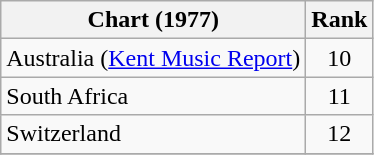<table class="wikitable">
<tr>
<th align="left">Chart (1977)</th>
<th style="text-align:center;">Rank</th>
</tr>
<tr>
<td>Australia (<a href='#'>Kent Music Report</a>)</td>
<td align="center">10</td>
</tr>
<tr>
<td>South Africa </td>
<td align="center">11</td>
</tr>
<tr>
<td>Switzerland</td>
<td style="text-align:center;">12</td>
</tr>
<tr>
</tr>
</table>
